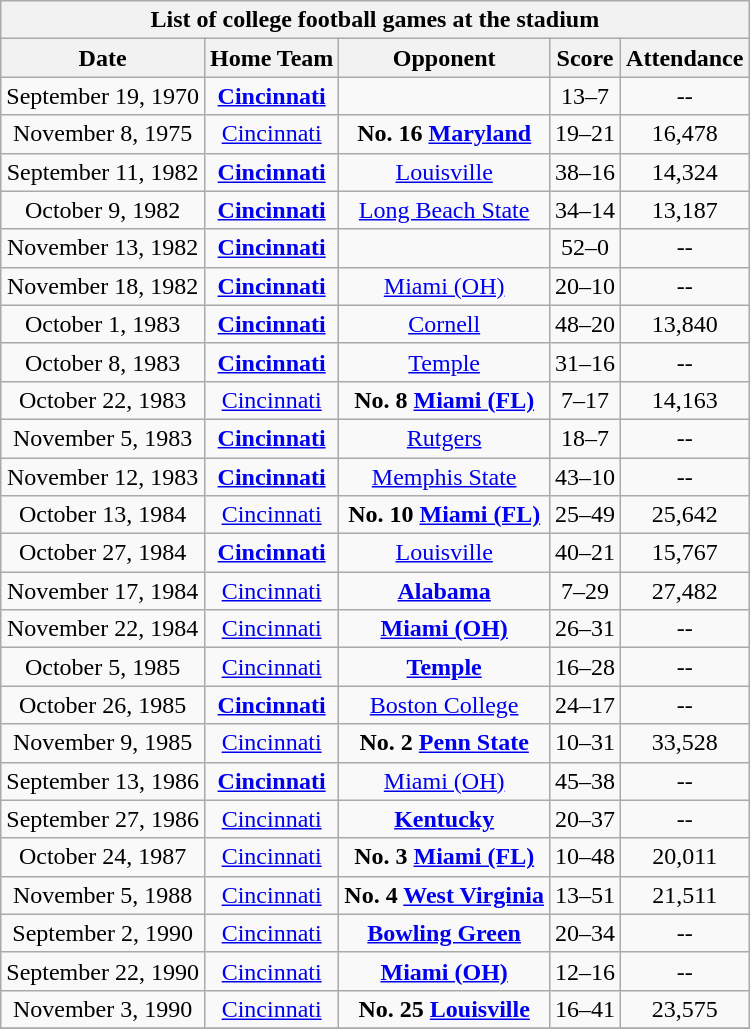<table class="wikitable sortable mw-collapsible mw-collapsed" style="text-align: center">
<tr>
<th colspan="5">List of college football games at the stadium</th>
</tr>
<tr>
<th>Date</th>
<th>Home Team</th>
<th>Opponent</th>
<th>Score</th>
<th>Attendance</th>
</tr>
<tr>
<td>September 19, 1970</td>
<td><strong><a href='#'>Cincinnati</a></strong></td>
<td></td>
<td>13–7</td>
<td>--</td>
</tr>
<tr>
<td>November 8, 1975</td>
<td><a href='#'>Cincinnati</a></td>
<td><strong>No. 16 <a href='#'>Maryland</a></strong></td>
<td>19–21</td>
<td>16,478</td>
</tr>
<tr>
<td>September 11, 1982</td>
<td><strong><a href='#'>Cincinnati</a></strong></td>
<td><a href='#'>Louisville</a></td>
<td>38–16</td>
<td>14,324</td>
</tr>
<tr>
<td>October 9, 1982</td>
<td><strong><a href='#'>Cincinnati</a></strong></td>
<td><a href='#'>Long Beach State</a></td>
<td>34–14</td>
<td>13,187</td>
</tr>
<tr>
<td>November 13, 1982</td>
<td><strong><a href='#'>Cincinnati</a></strong></td>
<td></td>
<td>52–0</td>
<td>--</td>
</tr>
<tr>
<td>November 18, 1982</td>
<td><strong><a href='#'>Cincinnati</a></strong></td>
<td><a href='#'>Miami (OH)</a></td>
<td>20–10</td>
<td>--</td>
</tr>
<tr>
<td>October 1, 1983</td>
<td><strong><a href='#'>Cincinnati</a></strong></td>
<td><a href='#'>Cornell</a></td>
<td>48–20</td>
<td>13,840</td>
</tr>
<tr>
<td>October 8, 1983</td>
<td><strong><a href='#'>Cincinnati</a></strong></td>
<td><a href='#'>Temple</a></td>
<td>31–16</td>
<td>--</td>
</tr>
<tr>
<td>October 22, 1983</td>
<td><a href='#'>Cincinnati</a></td>
<td><strong>No. 8 <a href='#'>Miami (FL)</a></strong></td>
<td>7–17</td>
<td>14,163</td>
</tr>
<tr>
<td>November 5, 1983</td>
<td><strong><a href='#'>Cincinnati</a></strong></td>
<td><a href='#'>Rutgers</a></td>
<td>18–7</td>
<td>--</td>
</tr>
<tr>
<td>November 12, 1983</td>
<td><strong><a href='#'>Cincinnati</a></strong></td>
<td><a href='#'>Memphis State</a></td>
<td>43–10</td>
<td>--</td>
</tr>
<tr>
<td>October 13, 1984</td>
<td><a href='#'>Cincinnati</a></td>
<td><strong>No. 10 <a href='#'>Miami (FL)</a></strong></td>
<td>25–49</td>
<td>25,642</td>
</tr>
<tr>
<td>October 27, 1984</td>
<td><strong><a href='#'>Cincinnati</a></strong></td>
<td><a href='#'>Louisville</a></td>
<td>40–21</td>
<td>15,767</td>
</tr>
<tr>
<td>November 17, 1984</td>
<td><a href='#'>Cincinnati</a></td>
<td><strong><a href='#'>Alabama</a></strong></td>
<td>7–29</td>
<td>27,482</td>
</tr>
<tr>
<td>November 22, 1984</td>
<td><a href='#'>Cincinnati</a></td>
<td><strong><a href='#'>Miami (OH)</a></strong></td>
<td>26–31</td>
<td>--</td>
</tr>
<tr>
<td>October 5, 1985</td>
<td><a href='#'>Cincinnati</a></td>
<td><strong><a href='#'>Temple</a></strong></td>
<td>16–28</td>
<td>--</td>
</tr>
<tr>
<td>October 26, 1985</td>
<td><strong><a href='#'>Cincinnati</a></strong></td>
<td><a href='#'>Boston College</a></td>
<td>24–17</td>
<td>--</td>
</tr>
<tr>
<td>November 9, 1985</td>
<td><a href='#'>Cincinnati</a></td>
<td><strong>No. 2 <a href='#'>Penn State</a></strong></td>
<td>10–31</td>
<td>33,528</td>
</tr>
<tr>
<td>September 13, 1986</td>
<td><strong><a href='#'>Cincinnati</a></strong></td>
<td><a href='#'>Miami (OH)</a></td>
<td>45–38</td>
<td>--</td>
</tr>
<tr>
<td>September 27, 1986</td>
<td><a href='#'>Cincinnati</a></td>
<td><strong><a href='#'>Kentucky</a></strong></td>
<td>20–37</td>
<td>--</td>
</tr>
<tr>
<td>October 24, 1987</td>
<td><a href='#'>Cincinnati</a></td>
<td><strong>No. 3 <a href='#'>Miami (FL)</a></strong></td>
<td>10–48</td>
<td>20,011</td>
</tr>
<tr>
<td>November 5, 1988</td>
<td><a href='#'>Cincinnati</a></td>
<td><strong>No. 4 <a href='#'>West Virginia</a></strong></td>
<td>13–51</td>
<td>21,511</td>
</tr>
<tr>
<td>September 2, 1990</td>
<td><a href='#'>Cincinnati</a></td>
<td><strong><a href='#'>Bowling Green</a></strong></td>
<td>20–34</td>
<td>--</td>
</tr>
<tr>
<td>September 22, 1990</td>
<td><a href='#'>Cincinnati</a></td>
<td><strong><a href='#'>Miami (OH)</a></strong></td>
<td>12–16</td>
<td>--</td>
</tr>
<tr>
<td>November 3, 1990</td>
<td><a href='#'>Cincinnati</a></td>
<td><strong>No. 25 <a href='#'>Louisville</a></strong></td>
<td>16–41</td>
<td>23,575</td>
</tr>
<tr>
</tr>
</table>
